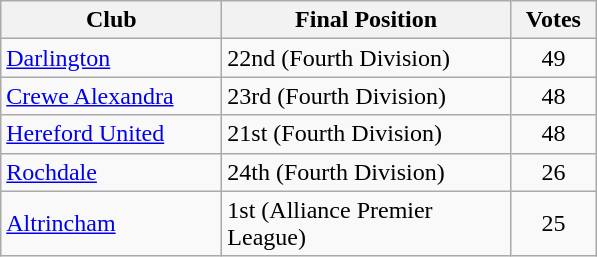<table class="wikitable" style="text-align:left;">
<tr>
<th width=140>Club</th>
<th width=185>Final Position</th>
<th width=50>Votes</th>
</tr>
<tr>
<td><a href='#'>Darlington</a></td>
<td>22nd (Fourth Division)</td>
<td align=center>49</td>
</tr>
<tr>
<td><a href='#'>Crewe Alexandra</a></td>
<td>23rd (Fourth Division)</td>
<td align=center>48</td>
</tr>
<tr>
<td><a href='#'>Hereford United</a></td>
<td>21st (Fourth Division)</td>
<td align=center>48</td>
</tr>
<tr>
<td><a href='#'>Rochdale</a></td>
<td>24th (Fourth Division)</td>
<td align=center>26</td>
</tr>
<tr>
<td><a href='#'>Altrincham</a></td>
<td>1st (Alliance Premier League)</td>
<td align=center>25</td>
</tr>
</table>
